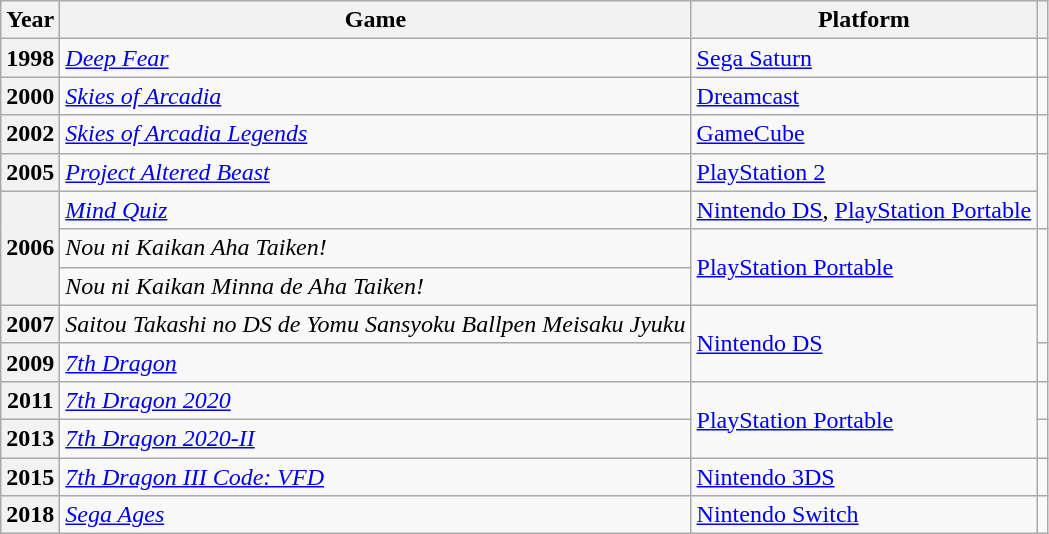<table class="wikitable sortable" width="auto">
<tr>
<th scope="col">Year</th>
<th scope="col">Game</th>
<th scope="col">Platform</th>
<th scope="col"></th>
</tr>
<tr>
<th scope=row>1998</th>
<td><em><a href='#'>Deep Fear</a></em></td>
<td><a href='#'>Sega Saturn</a></td>
<td></td>
</tr>
<tr>
<th scope=row>2000</th>
<td><em><a href='#'>Skies of Arcadia</a></em></td>
<td><a href='#'>Dreamcast</a></td>
<td></td>
</tr>
<tr>
<th scope=row>2002</th>
<td><em><a href='#'>Skies of Arcadia Legends</a></em></td>
<td><a href='#'>GameCube</a></td>
<td></td>
</tr>
<tr>
<th scope=row>2005</th>
<td><em><a href='#'>Project Altered Beast</a></em></td>
<td><a href='#'>PlayStation 2</a></td>
<td rowspan="2"></td>
</tr>
<tr>
<th scope=row rowspan="3">2006</th>
<td><em><a href='#'>Mind Quiz</a></em></td>
<td><a href='#'>Nintendo DS</a>, <a href='#'>PlayStation Portable</a></td>
</tr>
<tr>
<td><em>Nou ni Kaikan Aha Taiken!</em></td>
<td rowspan="2"><a href='#'>PlayStation Portable</a></td>
<td rowspan="3"></td>
</tr>
<tr>
<td><em>Nou ni Kaikan Minna de Aha Taiken!</em></td>
</tr>
<tr>
<th scope=row>2007</th>
<td><em>Saitou Takashi no DS de Yomu Sansyoku Ballpen Meisaku Jyuku</em></td>
<td rowspan="2"><a href='#'>Nintendo DS</a></td>
</tr>
<tr>
<th scope=row>2009</th>
<td><em><a href='#'>7th Dragon</a></em></td>
<td></td>
</tr>
<tr>
<th scope=row>2011</th>
<td><em><a href='#'>7th Dragon 2020</a></em></td>
<td rowspan="2"><a href='#'>PlayStation Portable</a></td>
<td></td>
</tr>
<tr>
<th scope=row>2013</th>
<td><em><a href='#'>7th Dragon 2020-II</a></em></td>
<td></td>
</tr>
<tr>
<th scope=row>2015</th>
<td><em><a href='#'>7th Dragon III Code: VFD</a></em></td>
<td><a href='#'>Nintendo 3DS</a></td>
<td></td>
</tr>
<tr>
<th scope=row>2018</th>
<td><em><a href='#'>Sega Ages</a></em></td>
<td><a href='#'>Nintendo Switch</a></td>
<td></td>
</tr>
</table>
